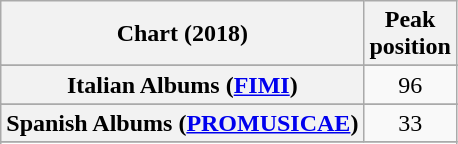<table class="wikitable sortable plainrowheaders" style="text-align:center">
<tr>
<th scope="col">Chart (2018)</th>
<th scope="col">Peak<br> position</th>
</tr>
<tr>
</tr>
<tr>
</tr>
<tr>
</tr>
<tr>
</tr>
<tr>
</tr>
<tr>
</tr>
<tr>
</tr>
<tr>
<th scope="row">Italian Albums (<a href='#'>FIMI</a>)</th>
<td>96</td>
</tr>
<tr>
</tr>
<tr>
<th scope="row">Spanish Albums (<a href='#'>PROMUSICAE</a>)</th>
<td>33</td>
</tr>
<tr>
</tr>
<tr>
</tr>
</table>
